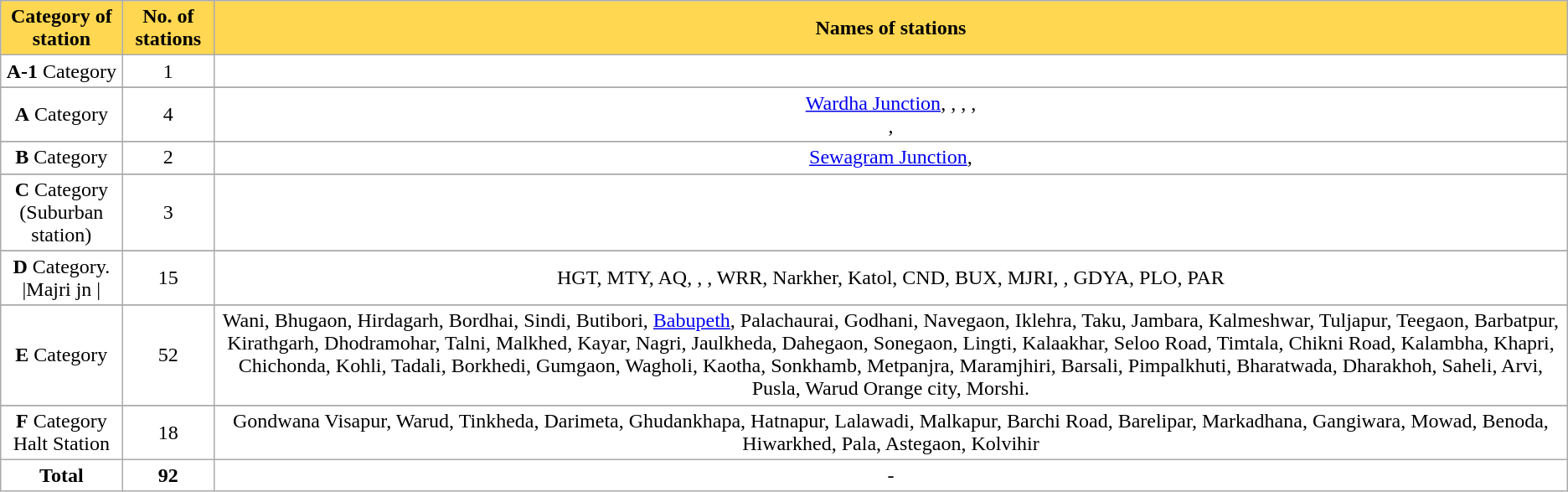<table class="wikitable sortable" style="background:#fff;">
<tr>
<th style="background:#ffd750;" !>Category of station</th>
<th style="background:#ffd750;" !>No. of stations</th>
<th style="background:#ffd750;" !>Names of stations</th>
</tr>
<tr>
<td style="text-align:center;"><strong>A-1</strong> Category</td>
<td style="text-align:center;">1</td>
<td style="text-align:center;"></td>
</tr>
<tr>
</tr>
<tr>
<td style="text-align:center;"><strong>A</strong> Category</td>
<td style="text-align:center;">4</td>
<td style="text-align:center;"><a href='#'>Wardha Junction</a>, ,  , ,<br>,
</td>
</tr>
<tr>
</tr>
<tr>
<td style="text-align:center;"><strong>B</strong> Category</td>
<td style="text-align:center;">2</td>
<td style="text-align:center;"><a href='#'>Sewagram Junction</a>, </td>
</tr>
<tr>
</tr>
<tr>
<td style="text-align:center;"><strong>C</strong> Category<br>(Suburban station)</td>
<td style="text-align:center;">3</td>
<td style="text-align:center;"><br></td>
</tr>
<tr>
</tr>
<tr>
<td style="text-align:center;"><strong>D</strong> Category.                                          |Majri jn |</td>
<td style="text-align:center;">15</td>
<td style="text-align:center;">HGT, MTY, AQ, , , WRR, Narkher, Katol, CND, BUX, MJRI, , GDYA, PLO, PAR</td>
</tr>
<tr>
</tr>
<tr>
<td style="text-align:center;"><strong>E</strong> Category</td>
<td style="text-align:center;">52</td>
<td style="text-align:center;">Wani, Bhugaon, Hirdagarh, Bordhai, Sindi, Butibori, <a href='#'>Babupeth</a>, Palachaurai, Godhani, Navegaon, Iklehra, Taku, Jambara, Kalmeshwar, Tuljapur, Teegaon, Barbatpur, Kirathgarh, Dhodramohar, Talni, Malkhed, Kayar, Nagri, Jaulkheda, Dahegaon, Sonegaon, Lingti, Kalaakhar, Seloo Road, Timtala, Chikni Road, Kalambha, Khapri, Chichonda, Kohli, Tadali, Borkhedi, Gumgaon, Wagholi, Kaotha, Sonkhamb, Metpanjra, Maramjhiri, Barsali, Pimpalkhuti, Bharatwada, Dharakhoh, Saheli, Arvi, Pusla, Warud Orange city, Morshi.</td>
</tr>
<tr>
</tr>
<tr>
<td style="text-align:center;"><strong>F</strong> Category<br>Halt Station</td>
<td style="text-align:center;">18</td>
<td style="text-align:center;">Gondwana Visapur, Warud, Tinkheda, Darimeta, Ghudankhapa, Hatnapur, Lalawadi, Malkapur, Barchi Road, Barelipar, Markadhana, Gangiwara, Mowad, Benoda, Hiwarkhed, Pala, Astegaon, Kolvihir</td>
</tr>
<tr>
<td style="text-align:center;"><strong>Total</strong></td>
<td style="text-align:center;"><strong>92</strong></td>
<td style="text-align:center;">-</td>
</tr>
</table>
